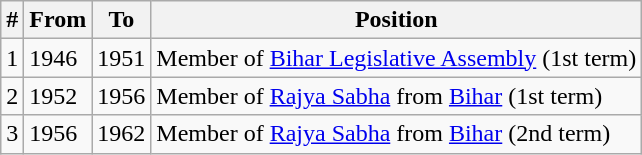<table class="wikitable sortable">
<tr>
<th>#</th>
<th>From</th>
<th>To</th>
<th>Position</th>
</tr>
<tr>
<td>1</td>
<td>1946</td>
<td>1951</td>
<td>Member of <a href='#'>Bihar Legislative Assembly</a> (1st term)</td>
</tr>
<tr>
<td>2</td>
<td>1952</td>
<td>1956</td>
<td>Member of <a href='#'>Rajya Sabha</a> from <a href='#'>Bihar</a> (1st term)</td>
</tr>
<tr>
<td>3</td>
<td>1956</td>
<td>1962</td>
<td>Member of <a href='#'>Rajya Sabha</a> from <a href='#'>Bihar</a> (2nd term)</td>
</tr>
</table>
